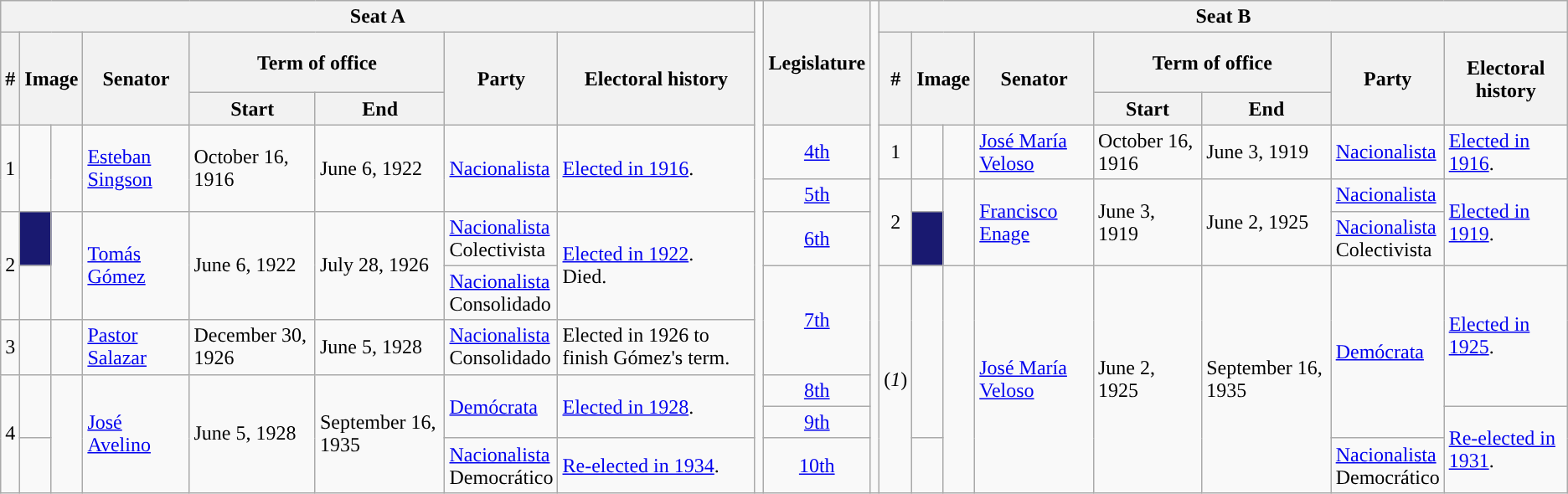<table class="wikitable">
<tr>
<th colspan="8">Seat A</th>
<td rowspan="99"></td>
<th rowspan="3">Legislature</th>
<td rowspan="99"></td>
<th colspan="8">Seat B</th>
</tr>
<tr style="height:3em">
<th rowspan="2">#</th>
<th rowspan="2" colspan="2">Image</th>
<th rowspan="2">Senator</th>
<th colspan="2">Term of office</th>
<th rowspan="2">Party</th>
<th rowspan="2">Electoral history</th>
<th rowspan="2">#</th>
<th rowspan="2" colspan="2">Image</th>
<th rowspan="2">Senator</th>
<th colspan="2">Term of office</th>
<th rowspan="2">Party</th>
<th rowspan="2">Electoral history</th>
</tr>
<tr>
<th>Start</th>
<th>End</th>
<th>Start</th>
<th>End</th>
</tr>
<tr>
<td rowspan="2" style="text-align:center;">1</td>
<td rowspan="2" style="background:"></td>
<td rowspan="2"></td>
<td rowspan="2"><a href='#'>Esteban Singson</a></td>
<td rowspan="2">October 16, 1916</td>
<td rowspan="2">June 6, 1922</td>
<td rowspan="2"><a href='#'>Nacionalista</a></td>
<td rowspan="2"><a href='#'>Elected in 1916</a>.</td>
<td style="text-align:center;"><a href='#'>4th</a></td>
<td style="text-align:center;">1</td>
<td style="background:"></td>
<td></td>
<td><a href='#'>José María Veloso</a></td>
<td>October 16, 1916</td>
<td>June 3, 1919</td>
<td><a href='#'>Nacionalista</a></td>
<td><a href='#'>Elected in 1916</a>.</td>
</tr>
<tr>
<td style="text-align:center;"><a href='#'>5th</a></td>
<td rowspan="2" style="text-align:center;">2</td>
<td style="background:"></td>
<td rowspan="2"></td>
<td rowspan="2"><a href='#'>Francisco Enage</a></td>
<td rowspan="2">June 3, 1919</td>
<td rowspan="2">June 2, 1925</td>
<td><a href='#'>Nacionalista</a></td>
<td rowspan="2"><a href='#'>Elected in 1919</a>.</td>
</tr>
<tr>
<td rowspan="2" style="text-align:center;">2</td>
<td style="background-color:#191970"></td>
<td rowspan="2"></td>
<td rowspan="2"><a href='#'>Tomás Gómez</a></td>
<td rowspan="2">June 6, 1922</td>
<td rowspan="2">July 28, 1926</td>
<td><a href='#'>Nacionalista</a><br>Colectivista</td>
<td rowspan="2"><a href='#'>Elected in 1922</a>.<br>Died.</td>
<td style="text-align:center;"><a href='#'>6th</a></td>
<td style="background-color:#191970"></td>
<td><a href='#'>Nacionalista</a><br>Colectivista</td>
</tr>
<tr>
<td style="background:"></td>
<td><a href='#'>Nacionalista</a><br>Consolidado</td>
<td rowspan="2" style="text-align:center;"><a href='#'>7th</a></td>
<td rowspan="5" style="text-align:center;">(<em>1</em>)</td>
<td rowspan="4" style="background:"></td>
<td rowspan="5"></td>
<td rowspan="5"><a href='#'>José María Veloso</a></td>
<td rowspan="5">June 2, 1925</td>
<td rowspan="5">September 16, 1935</td>
<td rowspan="4"><a href='#'>Demócrata</a></td>
<td rowspan="3"><a href='#'>Elected in 1925</a>.</td>
</tr>
<tr>
<td style="text-align:center;">3</td>
<td style="background:"></td>
<td></td>
<td><a href='#'>Pastor Salazar</a></td>
<td>December 30, 1926</td>
<td>June 5, 1928</td>
<td><a href='#'>Nacionalista</a><br>Consolidado</td>
<td>Elected in 1926 to finish Gómez's term.</td>
</tr>
<tr>
<td rowspan="3" style="text-align:center;">4</td>
<td rowspan="2" style="background:"></td>
<td rowspan="3"></td>
<td rowspan="3"><a href='#'>José Avelino</a></td>
<td rowspan="3">June 5, 1928</td>
<td rowspan="3">September 16, 1935</td>
<td rowspan="2"><a href='#'>Demócrata</a></td>
<td rowspan="2"><a href='#'>Elected in 1928</a>.</td>
<td style="text-align:center;"><a href='#'>8th</a></td>
</tr>
<tr>
<td style="text-align:center;"><a href='#'>9th</a></td>
<td rowspan="2"><a href='#'>Re-elected in 1931</a>.</td>
</tr>
<tr>
<td style="background:"></td>
<td><a href='#'>Nacionalista</a><br>Democrático</td>
<td><a href='#'>Re-elected in 1934</a>.</td>
<td style="text-align:center;"><a href='#'>10th</a></td>
<td style="background:"></td>
<td><a href='#'>Nacionalista</a><br>Democrático</td>
</tr>
</table>
